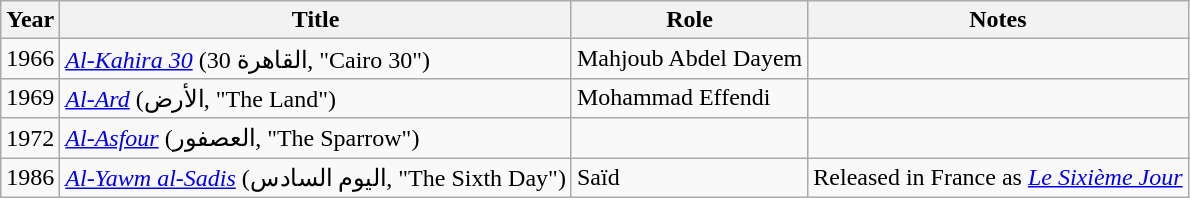<table class="wikitable sortable">
<tr>
<th>Year</th>
<th>Title</th>
<th>Role</th>
<th class="unsortable">Notes</th>
</tr>
<tr>
<td>1966</td>
<td><em><a href='#'>Al-Kahira 30</a></em> (القاهرة 30, "Cairo 30")</td>
<td>Mahjoub Abdel Dayem</td>
<td></td>
</tr>
<tr>
<td>1969</td>
<td><em><a href='#'>Al-Ard</a></em> (الأرض, "The Land")</td>
<td>Mohammad Effendi</td>
<td></td>
</tr>
<tr>
<td>1972</td>
<td><em><a href='#'>Al-Asfour</a></em> (العصفور, "The Sparrow")</td>
<td></td>
<td></td>
</tr>
<tr>
<td>1986</td>
<td><em><a href='#'>Al-Yawm al-Sadis</a></em> (اليوم السادس, "The Sixth Day")</td>
<td>Saïd</td>
<td>Released in France as <em><a href='#'>Le Sixième Jour</a></em></td>
</tr>
</table>
